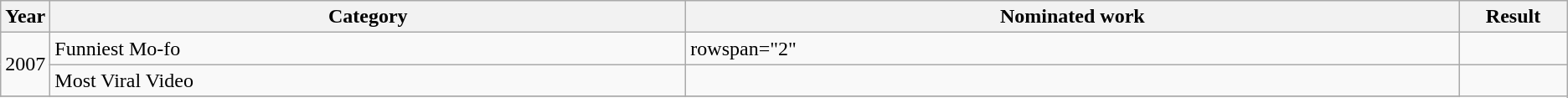<table class=wikitable>
<tr>
<th scope="col" style="width:1em;">Year</th>
<th scope="col" style="width:32em;">Category</th>
<th scope="col" style="width:39em;">Nominated work</th>
<th scope="col" style="width:5em;">Result</th>
</tr>
<tr>
<td rowspan="2">2007</td>
<td>Funniest Mo-fo</td>
<td>rowspan="2" </td>
<td></td>
</tr>
<tr>
<td>Most Viral Video</td>
<td></td>
</tr>
<tr>
</tr>
</table>
